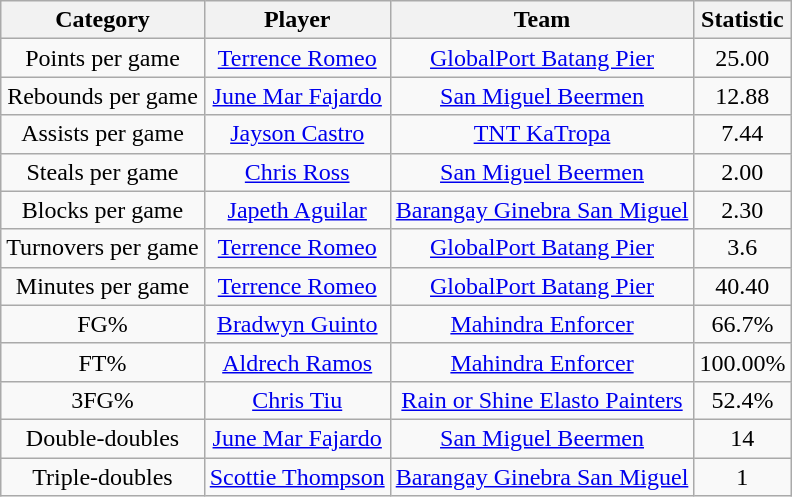<table class="wikitable" style="text-align:center">
<tr>
<th>Category</th>
<th>Player</th>
<th>Team</th>
<th>Statistic</th>
</tr>
<tr>
<td>Points per game</td>
<td><a href='#'>Terrence Romeo</a></td>
<td><a href='#'>GlobalPort Batang Pier</a></td>
<td>25.00</td>
</tr>
<tr>
<td>Rebounds per game</td>
<td><a href='#'>June Mar Fajardo</a></td>
<td><a href='#'>San Miguel Beermen</a></td>
<td>12.88</td>
</tr>
<tr>
<td>Assists per game</td>
<td><a href='#'>Jayson Castro</a></td>
<td><a href='#'>TNT KaTropa</a></td>
<td>7.44</td>
</tr>
<tr>
<td>Steals per game</td>
<td><a href='#'>Chris Ross</a></td>
<td><a href='#'>San Miguel Beermen</a></td>
<td>2.00</td>
</tr>
<tr>
<td>Blocks per game</td>
<td><a href='#'>Japeth Aguilar</a></td>
<td><a href='#'>Barangay Ginebra San Miguel</a></td>
<td>2.30</td>
</tr>
<tr>
<td>Turnovers per game</td>
<td><a href='#'>Terrence Romeo</a></td>
<td><a href='#'>GlobalPort Batang Pier</a></td>
<td>3.6</td>
</tr>
<tr>
<td>Minutes per game</td>
<td><a href='#'>Terrence Romeo</a></td>
<td><a href='#'>GlobalPort Batang Pier</a></td>
<td>40.40</td>
</tr>
<tr>
<td>FG%</td>
<td><a href='#'>Bradwyn Guinto</a></td>
<td><a href='#'>Mahindra Enforcer</a></td>
<td>66.7%</td>
</tr>
<tr>
<td>FT%</td>
<td><a href='#'>Aldrech Ramos</a></td>
<td><a href='#'>Mahindra Enforcer</a></td>
<td>100.00%</td>
</tr>
<tr>
<td>3FG%</td>
<td><a href='#'>Chris Tiu</a></td>
<td><a href='#'>Rain or Shine Elasto Painters</a></td>
<td>52.4%</td>
</tr>
<tr>
<td>Double-doubles</td>
<td><a href='#'>June Mar Fajardo</a></td>
<td><a href='#'>San Miguel Beermen</a></td>
<td>14</td>
</tr>
<tr>
<td>Triple-doubles</td>
<td><a href='#'>Scottie Thompson</a></td>
<td><a href='#'>Barangay Ginebra San Miguel</a></td>
<td>1</td>
</tr>
</table>
